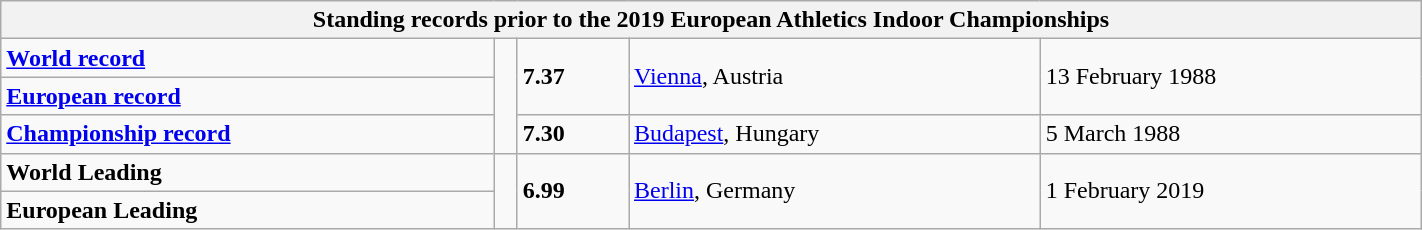<table class="wikitable" width=75%>
<tr>
<th colspan="5">Standing records prior to the 2019 European Athletics Indoor Championships</th>
</tr>
<tr>
<td><strong><a href='#'>World record</a></strong></td>
<td rowspan=3></td>
<td rowspan=2><strong>7.37</strong></td>
<td rowspan=2><a href='#'>Vienna</a>, Austria</td>
<td rowspan=2>13 February 1988</td>
</tr>
<tr>
<td><strong><a href='#'>European record</a></strong></td>
</tr>
<tr>
<td><strong><a href='#'>Championship record</a></strong></td>
<td><strong>7.30</strong></td>
<td><a href='#'>Budapest</a>, Hungary</td>
<td>5 March 1988</td>
</tr>
<tr>
<td><strong>World Leading</strong></td>
<td rowspan=2></td>
<td rowspan=2><strong>6.99</strong></td>
<td rowspan=2><a href='#'>Berlin</a>, Germany</td>
<td rowspan=2>1 February 2019</td>
</tr>
<tr>
<td><strong>European Leading</strong></td>
</tr>
</table>
